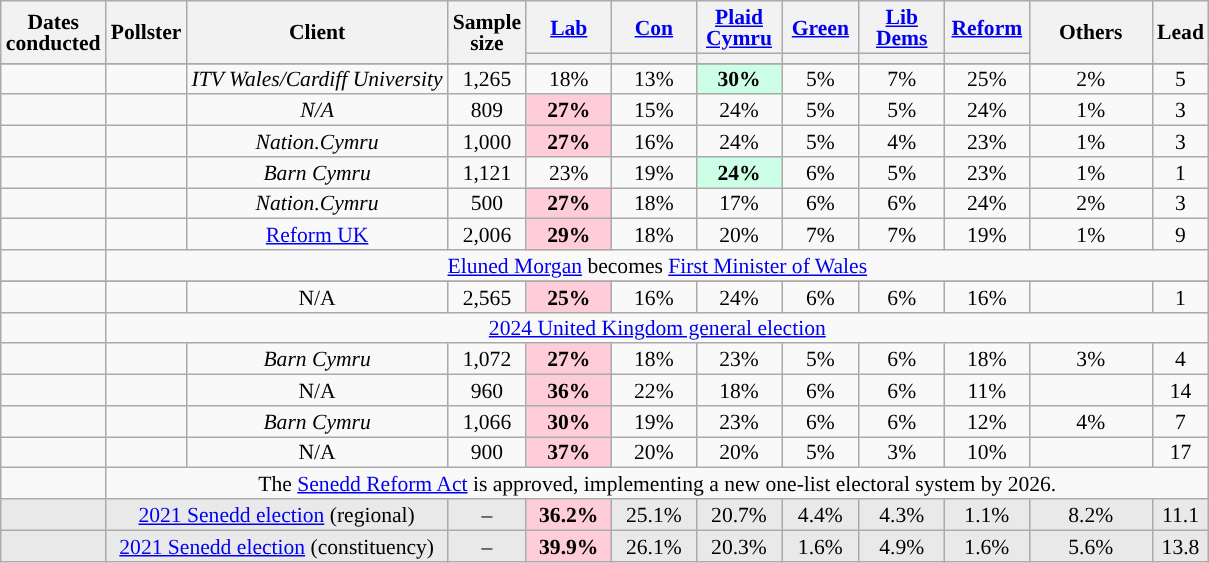<table class="wikitable sortable mw-datatable" style="text-align:center;font-size:90%;line-height:14px;">
<tr>
<th rowspan="2">Dates<br>conducted</th>
<th rowspan="2">Pollster</th>
<th rowspan="2">Client</th>
<th data-sort-type="number" rowspan="2">Sample<br>size</th>
<th class="unsortable" style="width:50px;"><a href='#'>Lab</a></th>
<th class="unsortable" style="width:50px;"><a href='#'>Con</a></th>
<th class="unsortable" style="width:50px;"><a href='#'>Plaid Cymru</a></th>
<th class="unsortable" style="width:45px;"><a href='#'>Green</a></th>
<th class="unsortable" style="width:50px;"><a href='#'>Lib Dems</a></th>
<th class="unsortable" style="width:50px;"><a href='#'>Reform</a></th>
<th rowspan="2" class="unsortable" style="width:75px;">Others</th>
<th data-sort-type="number" rowspan="2">Lead</th>
</tr>
<tr>
<th data-sort-type="number" style="background:"></th>
<th data-sort-type="number" style="background:"></th>
<th data-sort-type="number" style="background:"></th>
<th data-sort-type="number" style="background:"></th>
<th data-sort-type="number" style="background:"></th>
<th data-sort-type="number" style="background:"></th>
</tr>
<tr style="background:#E9E9E9;">
</tr>
<tr>
<td></td>
<td></td>
<td><em>ITV Wales/Cardiff University</em></td>
<td>1,265</td>
<td>18%</td>
<td>13%</td>
<td style="background:#CCFFE6;"><strong>30%</strong></td>
<td>5%</td>
<td>7%</td>
<td>25%</td>
<td>2%</td>
<td style="background:">5</td>
</tr>
<tr>
<td></td>
<td></td>
<td><em>N/A</em></td>
<td>809</td>
<td style="background:#FFCCD9;"><strong>27%</strong></td>
<td>15%</td>
<td>24%</td>
<td>5%</td>
<td>5%</td>
<td>24%</td>
<td>1%</td>
<td style="background:">3</td>
</tr>
<tr>
<td></td>
<td></td>
<td><em>Nation.Cymru</em></td>
<td>1,000</td>
<td style="background:#FFCCD9;"><strong>27%</strong></td>
<td>16%</td>
<td>24%</td>
<td>5%</td>
<td>4%</td>
<td>23%</td>
<td>1%</td>
<td style="background:">3</td>
</tr>
<tr>
<td></td>
<td></td>
<td><em>Barn Cymru</em></td>
<td>1,121</td>
<td>23%</td>
<td>19%</td>
<td style="background:#CCFFE6;"><strong>24%</strong></td>
<td>6%</td>
<td>5%</td>
<td>23%</td>
<td>1%</td>
<td style="background:">1</td>
</tr>
<tr>
<td></td>
<td></td>
<td><em>Nation.Cymru</em></td>
<td>500</td>
<td style="background:#FFCCD9;"><strong>27%</strong></td>
<td>18%</td>
<td>17%</td>
<td>6%</td>
<td>6%</td>
<td>24%</td>
<td>2%</td>
<td style="background:">3</td>
</tr>
<tr>
<td></td>
<td></td>
<td><a href='#'>Reform UK</a></td>
<td>2,006</td>
<td style="background:#FFCCD9;"><strong>29%</strong></td>
<td>18%</td>
<td>20%</td>
<td>7%</td>
<td>7%</td>
<td>19%</td>
<td>1%</td>
<td style="background:">9</td>
</tr>
<tr>
<td></td>
<td colspan="11"><a href='#'>Eluned Morgan</a> becomes <a href='#'>First Minister of Wales</a></td>
</tr>
<tr style="background:#E9E9E9;">
</tr>
<tr>
<td></td>
<td></td>
<td>N/A</td>
<td>2,565</td>
<td style="background:#FFCCD9;"><strong>25%</strong></td>
<td>16%</td>
<td>24%</td>
<td>6%</td>
<td>6%</td>
<td>16%</td>
<td></td>
<td style="background:">1</td>
</tr>
<tr>
<td></td>
<td colspan="11"><a href='#'>2024 United Kingdom general election</a></td>
</tr>
<tr>
<td></td>
<td></td>
<td><em>Barn Cymru</em></td>
<td>1,072</td>
<td style="background:#FFCCD9;"><strong>27%</strong></td>
<td>18%</td>
<td>23%</td>
<td>5%</td>
<td>6%</td>
<td>18%</td>
<td>3%</td>
<td style="background:">4</td>
</tr>
<tr>
<td></td>
<td></td>
<td>N/A</td>
<td>960</td>
<td style="background:#FFCCD9;"><strong>36%</strong></td>
<td>22%</td>
<td>18%</td>
<td>6%</td>
<td>6%</td>
<td>11%</td>
<td></td>
<td style="background:">14</td>
</tr>
<tr>
<td></td>
<td></td>
<td><em>Barn Cymru</em></td>
<td>1,066</td>
<td style="background:#FFCCD9;"><strong>30%</strong></td>
<td>19%</td>
<td>23%</td>
<td>6%</td>
<td>6%</td>
<td>12%</td>
<td>4%</td>
<td style="background:">7</td>
</tr>
<tr>
<td></td>
<td></td>
<td>N/A</td>
<td>900</td>
<td style="background:#FFCCD9;"><strong>37%</strong></td>
<td>20%</td>
<td>20%</td>
<td>5%</td>
<td>3%</td>
<td>10%</td>
<td></td>
<td style="background:">17</td>
</tr>
<tr>
<td></td>
<td colspan="11">The <a href='#'>Senedd Reform Act</a> is approved, implementing a new one-list electoral system by 2026.</td>
</tr>
<tr style="background:#E9E9E9;">
<td></td>
<td colspan="2"><a href='#'>2021 Senedd election</a> (regional)</td>
<td>–</td>
<td style="background:#FFCCD9;"><strong>36.2%</strong></td>
<td>25.1%</td>
<td>20.7%</td>
<td>4.4%</td>
<td>4.3%</td>
<td>1.1%</td>
<td>8.2%</td>
<td style="background:">11.1</td>
</tr>
<tr style="background:#E9E9E9;">
<td></td>
<td colspan="2"><a href='#'>2021 Senedd election</a> (constituency)</td>
<td>–</td>
<td style="background:#FFCCD9;"><strong>39.9%</strong></td>
<td>26.1%</td>
<td>20.3%</td>
<td>1.6%</td>
<td>4.9%</td>
<td>1.6%</td>
<td>5.6%</td>
<td style="background:">13.8</td>
</tr>
</table>
